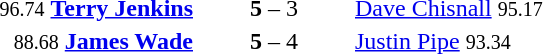<table style="text-align:center">
<tr>
<th width=223></th>
<th width=100></th>
<th width=223></th>
</tr>
<tr>
<td align=right><small><span>96.74</span></small> <strong><a href='#'>Terry Jenkins</a></strong> </td>
<td><strong>5</strong> – 3</td>
<td align=left> <a href='#'>Dave Chisnall</a> <small><span>95.17</span></small></td>
</tr>
<tr>
<td align=right><small><span>88.68</span></small> <strong><a href='#'>James Wade</a></strong> </td>
<td><strong>5</strong> – 4</td>
<td align=left> <a href='#'>Justin Pipe</a> <small><span>93.34</span></small></td>
</tr>
</table>
